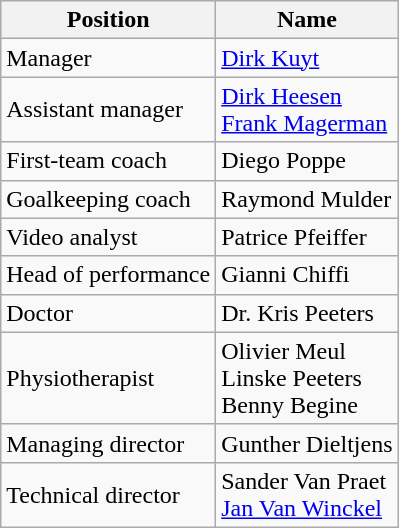<table class="wikitable">
<tr>
<th>Position</th>
<th>Name</th>
</tr>
<tr>
<td>Manager</td>
<td> <a href='#'>Dirk Kuyt</a></td>
</tr>
<tr>
<td>Assistant manager</td>
<td> <a href='#'>Dirk Heesen</a> <br>  <a href='#'>Frank Magerman</a></td>
</tr>
<tr>
<td>First-team coach</td>
<td> Diego Poppe</td>
</tr>
<tr>
<td>Goalkeeping coach</td>
<td> Raymond Mulder</td>
</tr>
<tr>
<td>Video analyst</td>
<td> Patrice Pfeiffer</td>
</tr>
<tr>
<td>Head of performance</td>
<td> Gianni Chiffi</td>
</tr>
<tr>
<td>Doctor</td>
<td> Dr. Kris Peeters</td>
</tr>
<tr>
<td>Physiotherapist</td>
<td> Olivier Meul <br>   Linske Peeters <br>  Benny Begine</td>
</tr>
<tr>
<td>Managing director</td>
<td> Gunther Dieltjens</td>
</tr>
<tr>
<td>Technical director</td>
<td> Sander Van Praet <br>   <a href='#'>Jan Van Winckel</a></td>
</tr>
</table>
